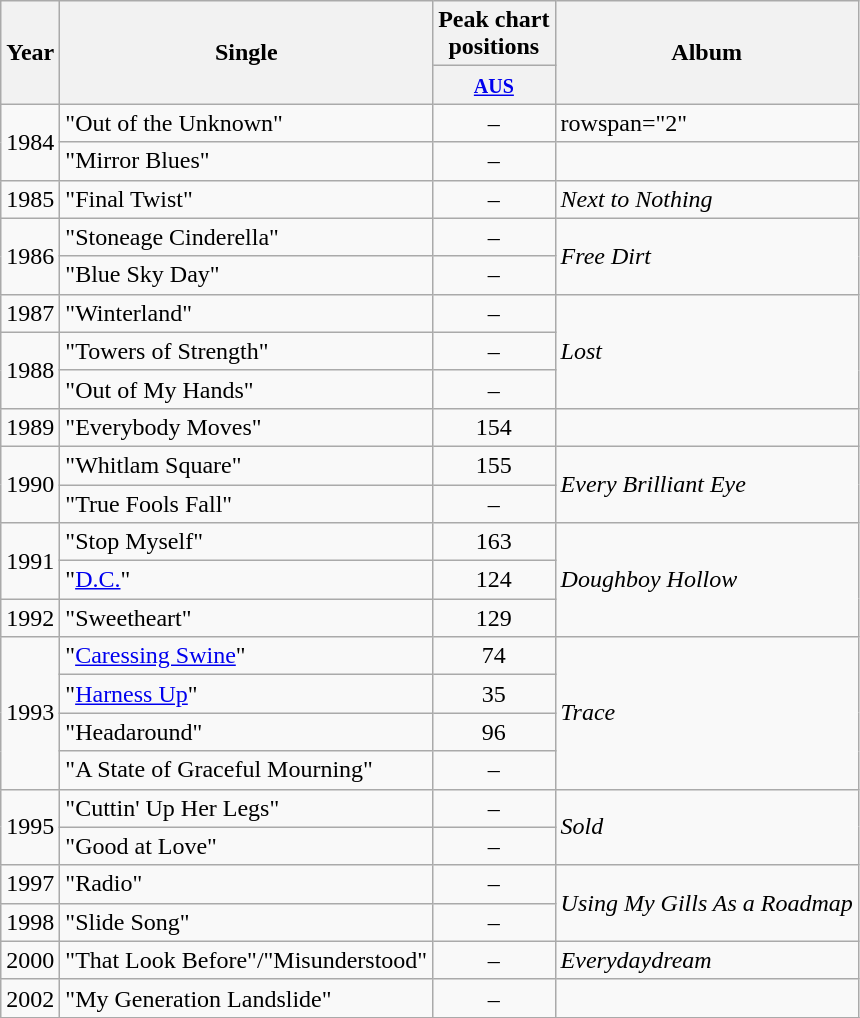<table class="wikitable">
<tr>
<th rowspan="2">Year</th>
<th rowspan="2">Single</th>
<th scope="col" colspan="1">Peak chart<br>positions</th>
<th rowspan="2">Album</th>
</tr>
<tr>
<th scope="col" style="text-align:center;"><small><a href='#'>AUS</a></small><br></th>
</tr>
<tr>
<td rowspan="2">1984</td>
<td>"Out of the Unknown"</td>
<td style="text-align:center;">–</td>
<td>rowspan="2" </td>
</tr>
<tr>
<td>"Mirror Blues"</td>
<td style="text-align:center;">–</td>
</tr>
<tr>
<td>1985</td>
<td>"Final Twist"</td>
<td style="text-align:center;">–</td>
<td><em>Next to Nothing</em></td>
</tr>
<tr>
<td rowspan="2">1986</td>
<td>"Stoneage Cinderella"</td>
<td style="text-align:center;">–</td>
<td rowspan="2"><em>Free Dirt</em></td>
</tr>
<tr>
<td>"Blue Sky Day"</td>
<td style="text-align:center;">–</td>
</tr>
<tr>
<td>1987</td>
<td>"Winterland"</td>
<td style="text-align:center;">–</td>
<td rowspan="3"><em>Lost</em></td>
</tr>
<tr>
<td rowspan="2">1988</td>
<td>"Towers of Strength"</td>
<td style="text-align:center;">–</td>
</tr>
<tr>
<td>"Out of My Hands"</td>
<td style="text-align:center;">–</td>
</tr>
<tr>
<td>1989</td>
<td>"Everybody Moves"</td>
<td style="text-align:center;">154</td>
<td></td>
</tr>
<tr>
<td rowspan="2">1990</td>
<td>"Whitlam Square"</td>
<td style="text-align:center;">155</td>
<td rowspan="2"><em>Every Brilliant Eye</em></td>
</tr>
<tr>
<td>"True Fools Fall"</td>
<td style="text-align:center;">–</td>
</tr>
<tr>
<td rowspan="2">1991</td>
<td>"Stop Myself"</td>
<td style="text-align:center;">163</td>
<td rowspan="3"><em>Doughboy Hollow</em></td>
</tr>
<tr>
<td>"<a href='#'>D.C.</a>"</td>
<td style="text-align:center;">124</td>
</tr>
<tr>
<td>1992</td>
<td>"Sweetheart"</td>
<td style="text-align:center;">129</td>
</tr>
<tr>
<td rowspan="4">1993</td>
<td>"<a href='#'>Caressing Swine</a>"</td>
<td style="text-align:center;">74</td>
<td rowspan="4"><em>Trace</em></td>
</tr>
<tr>
<td>"<a href='#'>Harness Up</a>"</td>
<td style="text-align:center;">35</td>
</tr>
<tr>
<td>"Headaround"</td>
<td style="text-align:center;">96</td>
</tr>
<tr>
<td>"A State of Graceful Mourning"</td>
<td style="text-align:center;">–</td>
</tr>
<tr>
<td rowspan="2">1995</td>
<td>"Cuttin' Up Her Legs"</td>
<td style="text-align:center;">–</td>
<td rowspan="2"><em>Sold</em></td>
</tr>
<tr>
<td>"Good at Love"</td>
<td style="text-align:center;">–</td>
</tr>
<tr>
<td>1997</td>
<td>"Radio"</td>
<td style="text-align:center;">–</td>
<td rowspan="2"><em>Using My Gills As a Roadmap</em></td>
</tr>
<tr>
<td>1998</td>
<td>"Slide Song"</td>
<td style="text-align:center;">–</td>
</tr>
<tr>
<td>2000</td>
<td>"That Look Before"/"Misunderstood"</td>
<td style="text-align:center;">–</td>
<td><em>Everydaydream</em></td>
</tr>
<tr>
<td>2002</td>
<td>"My Generation Landslide"</td>
<td style="text-align:center;">–</td>
<td></td>
</tr>
<tr>
</tr>
</table>
